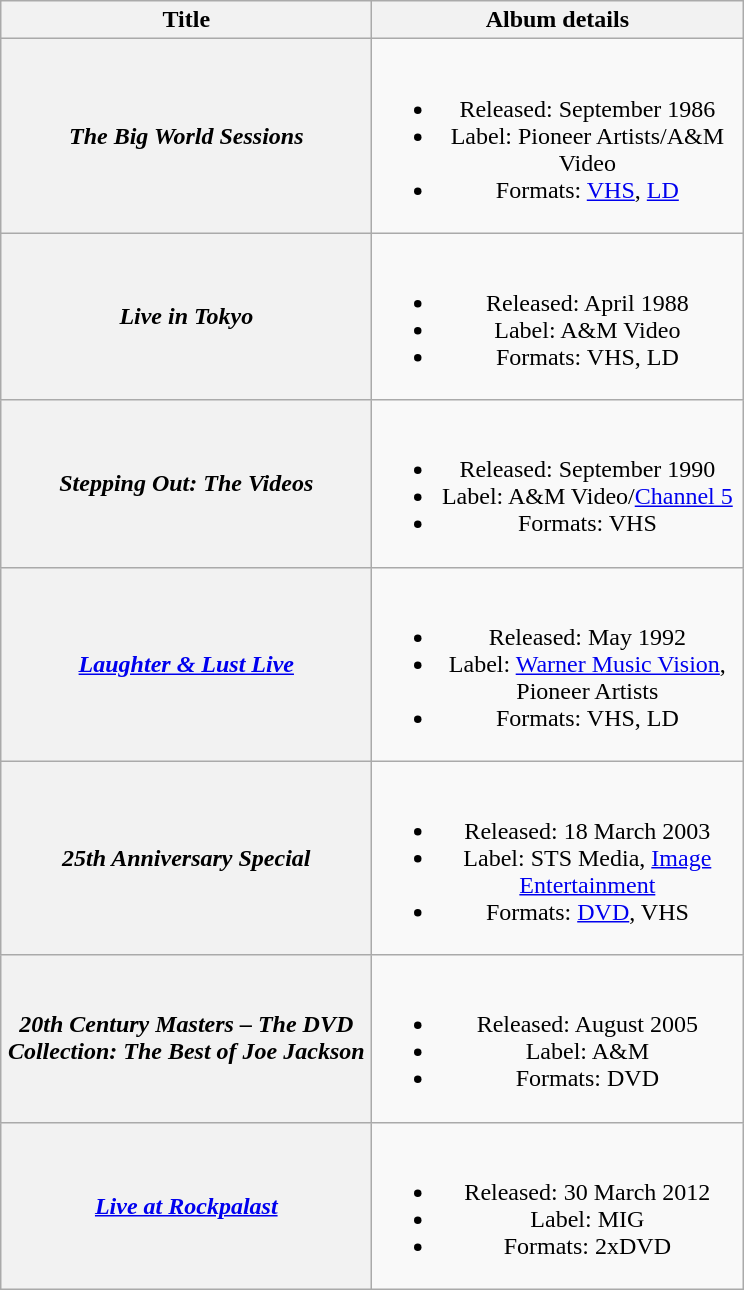<table class="wikitable plainrowheaders" style="text-align:center;">
<tr>
<th scope="col" style="width:15em;">Title</th>
<th scope="col" style="width:15em;">Album details</th>
</tr>
<tr>
<th scope="row"><em>The Big World Sessions</em></th>
<td><br><ul><li>Released: September 1986</li><li>Label: Pioneer Artists/A&M Video</li><li>Formats: <a href='#'>VHS</a>, <a href='#'>LD</a></li></ul></td>
</tr>
<tr>
<th scope="row"><em>Live in Tokyo</em></th>
<td><br><ul><li>Released: April 1988</li><li>Label: A&M Video</li><li>Formats: VHS, LD</li></ul></td>
</tr>
<tr>
<th scope="row"><em>Stepping Out: The Videos</em></th>
<td><br><ul><li>Released: September 1990</li><li>Label: A&M Video/<a href='#'>Channel 5</a></li><li>Formats: VHS</li></ul></td>
</tr>
<tr>
<th scope="row"><em><a href='#'>Laughter & Lust Live</a></em></th>
<td><br><ul><li>Released: May 1992</li><li>Label: <a href='#'>Warner Music Vision</a>, Pioneer Artists</li><li>Formats: VHS, LD</li></ul></td>
</tr>
<tr>
<th scope="row"><em>25th Anniversary Special</em></th>
<td><br><ul><li>Released: 18 March 2003</li><li>Label: STS Media, <a href='#'>Image Entertainment</a></li><li>Formats: <a href='#'>DVD</a>, VHS</li></ul></td>
</tr>
<tr>
<th scope="row"><em>20th Century Masters – The DVD Collection: The Best of Joe Jackson</em></th>
<td><br><ul><li>Released: August 2005</li><li>Label: A&M</li><li>Formats: DVD</li></ul></td>
</tr>
<tr>
<th scope="row"><em><a href='#'>Live at Rockpalast</a></em></th>
<td><br><ul><li>Released: 30 March 2012</li><li>Label: MIG</li><li>Formats: 2xDVD</li></ul></td>
</tr>
</table>
